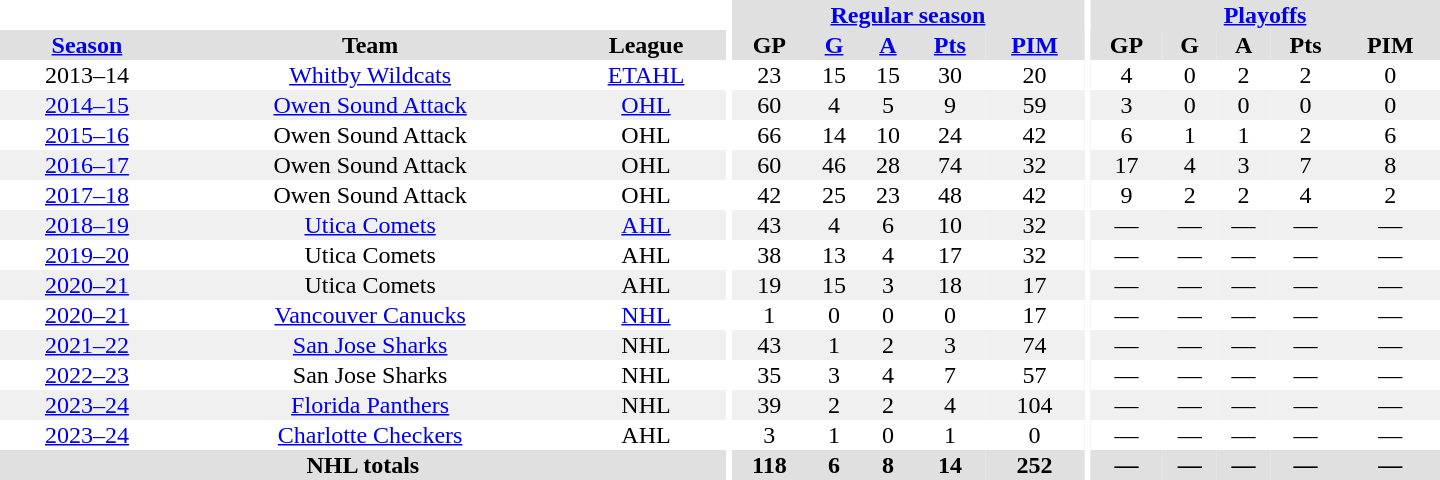<table border="0" cellpadding="1" cellspacing="0" style="text-align:center; width:60em">
<tr bgcolor="#e0e0e0">
<th colspan="3" bgcolor="#ffffff"></th>
<th rowspan="99" bgcolor="#ffffff"></th>
<th colspan="5"><a href='#'>Regular season</a></th>
<th rowspan="99" bgcolor="#ffffff"></th>
<th colspan="5"><a href='#'>Playoffs</a></th>
</tr>
<tr bgcolor="#e0e0e0">
<th><a href='#'>Season</a></th>
<th>Team</th>
<th>League</th>
<th>GP</th>
<th><a href='#'>G</a></th>
<th><a href='#'>A</a></th>
<th><a href='#'>Pts</a></th>
<th><a href='#'>PIM</a></th>
<th>GP</th>
<th>G</th>
<th>A</th>
<th>Pts</th>
<th>PIM</th>
</tr>
<tr>
<td>2013–14</td>
<td><a href='#'>Whitby Wildcats</a></td>
<td><a href='#'>ETAHL</a></td>
<td>23</td>
<td>15</td>
<td>15</td>
<td>30</td>
<td>20</td>
<td>4</td>
<td>0</td>
<td>2</td>
<td>2</td>
<td>0</td>
</tr>
<tr bgcolor="#f0f0f0">
<td><a href='#'>2014–15</a></td>
<td><a href='#'>Owen Sound Attack</a></td>
<td><a href='#'>OHL</a></td>
<td>60</td>
<td>4</td>
<td>5</td>
<td>9</td>
<td>59</td>
<td>3</td>
<td>0</td>
<td>0</td>
<td>0</td>
<td>0</td>
</tr>
<tr>
<td><a href='#'>2015–16</a></td>
<td>Owen Sound Attack</td>
<td>OHL</td>
<td>66</td>
<td>14</td>
<td>10</td>
<td>24</td>
<td>42</td>
<td>6</td>
<td>1</td>
<td>1</td>
<td>2</td>
<td>6</td>
</tr>
<tr bgcolor="#f0f0f0">
<td><a href='#'>2016–17</a></td>
<td>Owen Sound Attack</td>
<td>OHL</td>
<td>60</td>
<td>46</td>
<td>28</td>
<td>74</td>
<td>32</td>
<td>17</td>
<td>4</td>
<td>3</td>
<td>7</td>
<td>8</td>
</tr>
<tr>
<td><a href='#'>2017–18</a></td>
<td>Owen Sound Attack</td>
<td>OHL</td>
<td>42</td>
<td>25</td>
<td>23</td>
<td>48</td>
<td>42</td>
<td>9</td>
<td>2</td>
<td>2</td>
<td>4</td>
<td>2</td>
</tr>
<tr bgcolor="#f0f0f0">
<td><a href='#'>2018–19</a></td>
<td><a href='#'>Utica Comets</a></td>
<td><a href='#'>AHL</a></td>
<td>43</td>
<td>4</td>
<td>6</td>
<td>10</td>
<td>32</td>
<td>—</td>
<td>—</td>
<td>—</td>
<td>—</td>
<td>—</td>
</tr>
<tr>
<td><a href='#'>2019–20</a></td>
<td>Utica Comets</td>
<td>AHL</td>
<td>38</td>
<td>13</td>
<td>4</td>
<td>17</td>
<td>32</td>
<td>—</td>
<td>—</td>
<td>—</td>
<td>—</td>
<td>—</td>
</tr>
<tr bgcolor="#f0f0f0">
<td><a href='#'>2020–21</a></td>
<td>Utica Comets</td>
<td>AHL</td>
<td>19</td>
<td>15</td>
<td>3</td>
<td>18</td>
<td>17</td>
<td>—</td>
<td>—</td>
<td>—</td>
<td>—</td>
<td>—</td>
</tr>
<tr>
<td><a href='#'>2020–21</a></td>
<td><a href='#'>Vancouver Canucks</a></td>
<td><a href='#'>NHL</a></td>
<td>1</td>
<td>0</td>
<td>0</td>
<td>0</td>
<td>17</td>
<td>—</td>
<td>—</td>
<td>—</td>
<td>—</td>
<td>—</td>
</tr>
<tr bgcolor="#f0f0f0">
<td><a href='#'>2021–22</a></td>
<td><a href='#'>San Jose Sharks</a></td>
<td>NHL</td>
<td>43</td>
<td>1</td>
<td>2</td>
<td>3</td>
<td>74</td>
<td>—</td>
<td>—</td>
<td>—</td>
<td>—</td>
<td>—</td>
</tr>
<tr>
<td><a href='#'>2022–23</a></td>
<td>San Jose Sharks</td>
<td>NHL</td>
<td>35</td>
<td>3</td>
<td>4</td>
<td>7</td>
<td>57</td>
<td>—</td>
<td>—</td>
<td>—</td>
<td>—</td>
<td>—</td>
</tr>
<tr bgcolor="#f0f0f0">
<td><a href='#'>2023–24</a></td>
<td><a href='#'>Florida Panthers</a></td>
<td>NHL</td>
<td>39</td>
<td>2</td>
<td>2</td>
<td>4</td>
<td>104</td>
<td>—</td>
<td>—</td>
<td>—</td>
<td>—</td>
<td>—</td>
</tr>
<tr>
<td><a href='#'>2023–24</a></td>
<td><a href='#'>Charlotte Checkers</a></td>
<td>AHL</td>
<td>3</td>
<td>1</td>
<td>0</td>
<td>1</td>
<td>0</td>
<td>—</td>
<td>—</td>
<td>—</td>
<td>—</td>
<td>—</td>
</tr>
<tr bgcolor="#e0e0e0">
<th colspan="3">NHL totals</th>
<th>118</th>
<th>6</th>
<th>8</th>
<th>14</th>
<th>252</th>
<th>—</th>
<th>—</th>
<th>—</th>
<th>—</th>
<th>—</th>
</tr>
</table>
